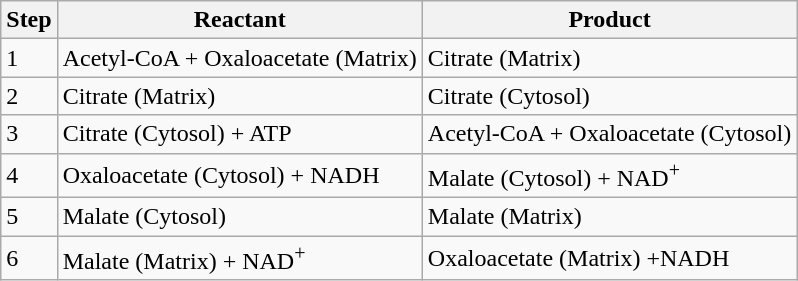<table class="wikitable">
<tr>
<th>Step</th>
<th>Reactant</th>
<th>Product</th>
</tr>
<tr>
<td>1</td>
<td>Acetyl-CoA + Oxaloacetate (Matrix)</td>
<td>Citrate (Matrix)</td>
</tr>
<tr>
<td>2</td>
<td>Citrate (Matrix)</td>
<td>Citrate (Cytosol)</td>
</tr>
<tr>
<td>3</td>
<td>Citrate (Cytosol) + ATP</td>
<td>Acetyl-CoA + Oxaloacetate (Cytosol)</td>
</tr>
<tr>
<td>4</td>
<td>Oxaloacetate (Cytosol) + NADH</td>
<td>Malate (Cytosol) + NAD<sup>+</sup></td>
</tr>
<tr>
<td>5</td>
<td>Malate (Cytosol)</td>
<td>Malate (Matrix)</td>
</tr>
<tr>
<td>6</td>
<td>Malate (Matrix) + NAD<sup>+</sup></td>
<td>Oxaloacetate (Matrix) +NADH</td>
</tr>
</table>
